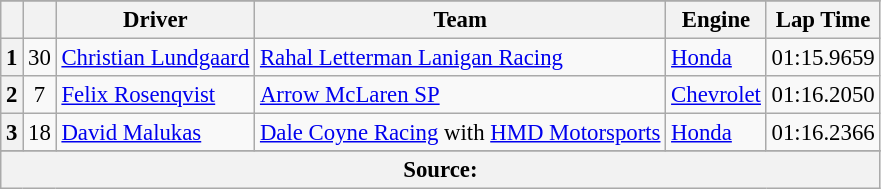<table class="wikitable" style="font-size:95%;">
<tr>
</tr>
<tr>
<th></th>
<th></th>
<th>Driver</th>
<th>Team</th>
<th>Engine</th>
<th>Lap Time</th>
</tr>
<tr>
<th>1</th>
<td align="center">30</td>
<td> <a href='#'>Christian Lundgaard</a> <strong></strong></td>
<td><a href='#'>Rahal Letterman Lanigan Racing</a></td>
<td><a href='#'>Honda</a></td>
<td>01:15.9659</td>
</tr>
<tr>
<th>2</th>
<td align="center">7</td>
<td> <a href='#'>Felix Rosenqvist</a></td>
<td><a href='#'>Arrow McLaren SP</a></td>
<td><a href='#'>Chevrolet</a></td>
<td>01:16.2050</td>
</tr>
<tr>
<th>3</th>
<td align="center">18</td>
<td> <a href='#'>David Malukas</a> <strong></strong></td>
<td><a href='#'>Dale Coyne Racing</a> with <a href='#'>HMD Motorsports</a></td>
<td><a href='#'>Honda</a></td>
<td>01:16.2366</td>
</tr>
<tr>
</tr>
<tr class="sortbottom">
<th colspan="6">Source:</th>
</tr>
</table>
